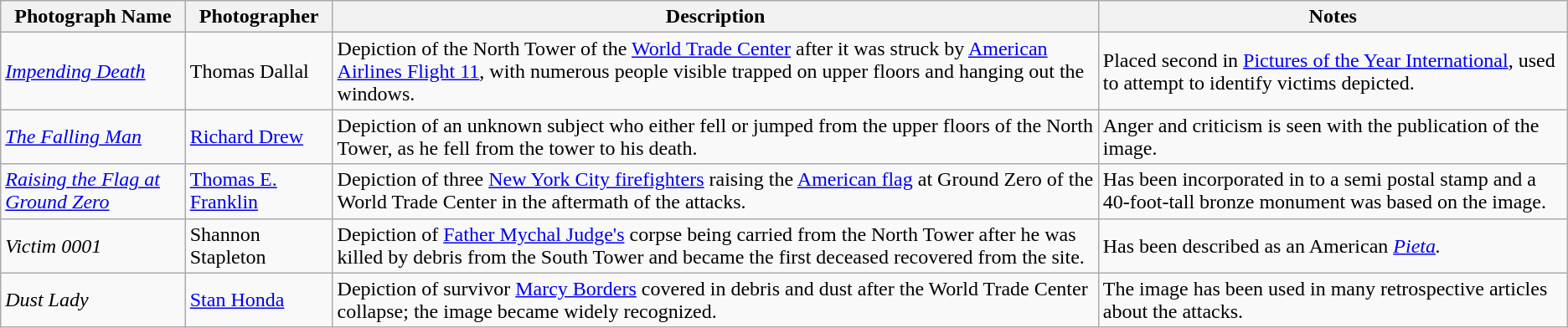<table class="wikitable mw-collapsible">
<tr>
<th>Photograph Name</th>
<th>Photographer</th>
<th>Description</th>
<th>Notes</th>
</tr>
<tr>
<td><em><a href='#'>Impending Death</a></em></td>
<td>Thomas Dallal</td>
<td>Depiction of the North Tower of the <a href='#'>World Trade Center</a> after it was struck by <a href='#'>American Airlines Flight 11</a>, with numerous people visible trapped on upper floors and hanging out the windows.</td>
<td>Placed second in <a href='#'>Pictures of the Year International</a>, used to attempt to identify victims depicted.</td>
</tr>
<tr>
<td><em><a href='#'>The Falling Man</a></em></td>
<td><a href='#'>Richard Drew</a></td>
<td>Depiction of an unknown subject who either fell or jumped from the upper floors of the North Tower, as he fell from the tower to his death.</td>
<td>Anger and criticism is seen with the publication of the image.</td>
</tr>
<tr>
<td><em><a href='#'>Raising the Flag at Ground Zero</a></em></td>
<td><a href='#'>Thomas E. Franklin</a></td>
<td>Depiction of three <a href='#'>New York City firefighters</a> raising the <a href='#'>American flag</a> at Ground Zero of the World Trade Center in the aftermath of the attacks.</td>
<td>Has been incorporated in to a semi postal stamp and a 40-foot-tall bronze monument was based on the image.</td>
</tr>
<tr>
<td><em>Victim 0001</em></td>
<td>Shannon Stapleton</td>
<td>Depiction of <a href='#'>Father Mychal Judge's</a> corpse being carried from the North Tower after he was killed by debris from the South Tower and became the first deceased recovered from the site.</td>
<td>Has been described as an American <em><a href='#'>Pieta</a>.</em></td>
</tr>
<tr>
<td><em>Dust Lady</em></td>
<td><a href='#'>Stan Honda</a></td>
<td>Depiction of survivor <a href='#'>Marcy Borders</a> covered in debris and dust after the World Trade Center collapse; the image became widely recognized.</td>
<td>The image has been used in many retrospective articles about the attacks.</td>
</tr>
</table>
